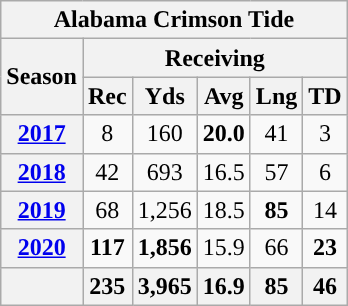<table class="wikitable" style="text-align:center;">
<tr>
<th colspan=10>Alabama Crimson Tide</th>
</tr>
<tr>
<th rowspan="2">Season</th>
<th colspan="5">Receiving</th>
</tr>
<tr>
<th>Rec</th>
<th>Yds</th>
<th>Avg</th>
<th>Lng</th>
<th>TD</th>
</tr>
<tr>
<th><a href='#'>2017</a></th>
<td>8</td>
<td>160</td>
<td><strong>20.0</strong></td>
<td>41</td>
<td>3</td>
</tr>
<tr>
<th><a href='#'>2018</a></th>
<td>42</td>
<td>693</td>
<td>16.5</td>
<td>57</td>
<td>6</td>
</tr>
<tr>
<th><a href='#'>2019</a></th>
<td>68</td>
<td>1,256</td>
<td>18.5</td>
<td><strong>85</strong></td>
<td>14</td>
</tr>
<tr>
<th><a href='#'>2020</a></th>
<td><strong>117</strong></td>
<td><strong>1,856</strong></td>
<td>15.9</td>
<td>66</td>
<td><strong>23</strong></td>
</tr>
<tr>
<th></th>
<th>235</th>
<th>3,965</th>
<th>16.9</th>
<th>85</th>
<th>46</th>
</tr>
</table>
